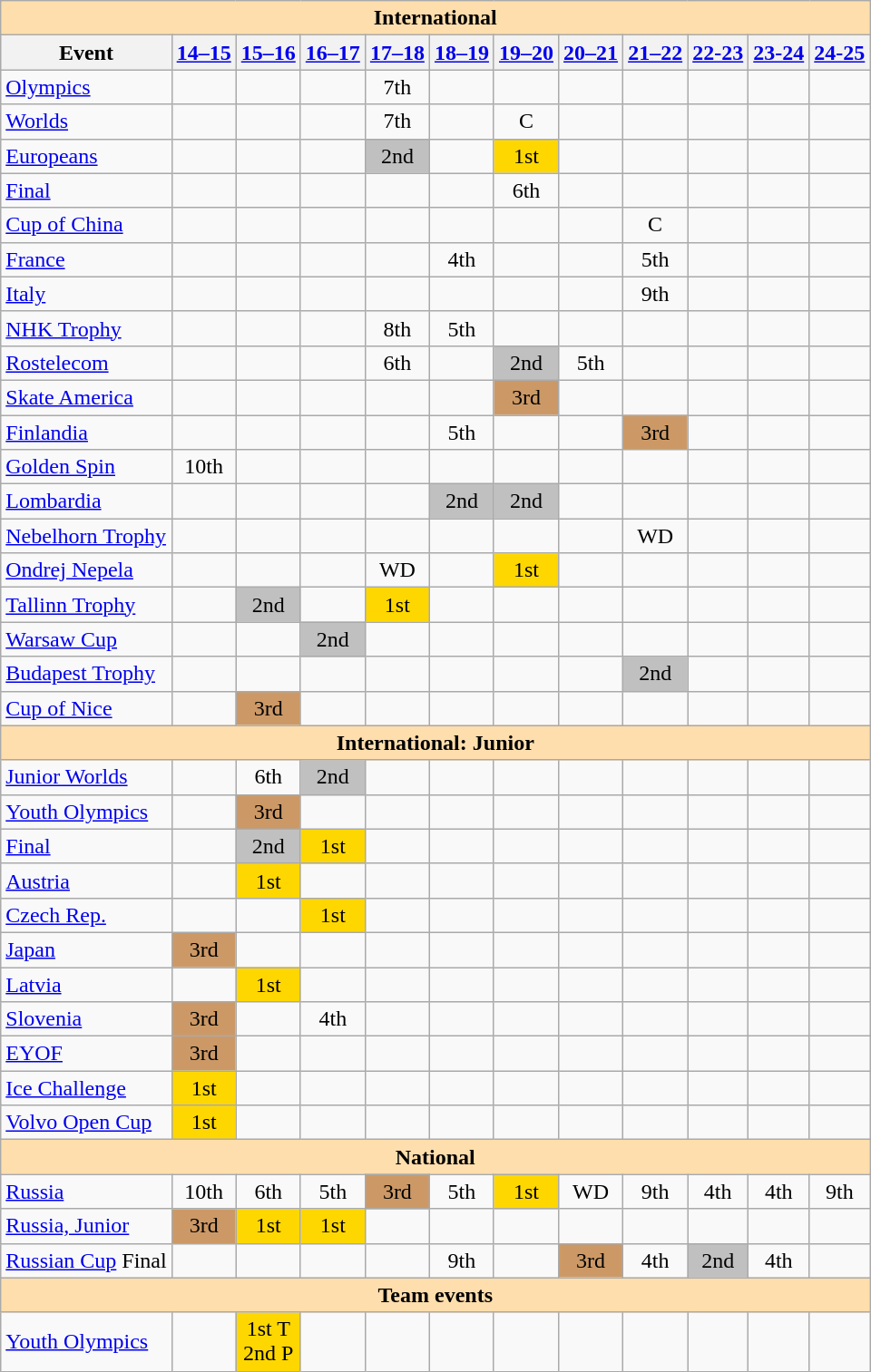<table class="wikitable" style="text-align:center">
<tr>
<th style="background-color: #ffdead; " colspan=12 align=center>International</th>
</tr>
<tr>
<th>Event</th>
<th><a href='#'>14–15</a></th>
<th><a href='#'>15–16</a></th>
<th><a href='#'>16–17</a></th>
<th><a href='#'>17–18</a></th>
<th><a href='#'>18–19</a></th>
<th><a href='#'>19–20</a></th>
<th><a href='#'>20–21</a></th>
<th><a href='#'>21–22</a></th>
<th><a href='#'>22-23</a></th>
<th><a href='#'>23-24</a></th>
<th><a href='#'>24-25</a></th>
</tr>
<tr>
<td align=left><a href='#'>Olympics</a></td>
<td></td>
<td></td>
<td></td>
<td>7th</td>
<td></td>
<td></td>
<td></td>
<td></td>
<td></td>
<td></td>
<td></td>
</tr>
<tr>
<td align=left><a href='#'>Worlds</a></td>
<td></td>
<td></td>
<td></td>
<td>7th</td>
<td></td>
<td>C</td>
<td></td>
<td></td>
<td></td>
<td></td>
<td></td>
</tr>
<tr>
<td align=left><a href='#'>Europeans</a></td>
<td></td>
<td></td>
<td></td>
<td bgcolor=silver>2nd</td>
<td></td>
<td bgcolor=gold>1st</td>
<td></td>
<td></td>
<td></td>
<td></td>
<td></td>
</tr>
<tr>
<td align=left> <a href='#'>Final</a></td>
<td></td>
<td></td>
<td></td>
<td></td>
<td></td>
<td>6th</td>
<td></td>
<td></td>
<td></td>
<td></td>
<td></td>
</tr>
<tr>
<td align=left> <a href='#'>Cup of China</a></td>
<td></td>
<td></td>
<td></td>
<td></td>
<td></td>
<td></td>
<td></td>
<td>C</td>
<td></td>
<td></td>
<td></td>
</tr>
<tr>
<td align=left> <a href='#'>France</a></td>
<td></td>
<td></td>
<td></td>
<td></td>
<td>4th</td>
<td></td>
<td></td>
<td>5th</td>
<td></td>
<td></td>
<td></td>
</tr>
<tr>
<td align=left> <a href='#'>Italy</a></td>
<td></td>
<td></td>
<td></td>
<td></td>
<td></td>
<td></td>
<td></td>
<td>9th</td>
<td></td>
<td></td>
<td></td>
</tr>
<tr>
<td align=left> <a href='#'>NHK Trophy</a></td>
<td></td>
<td></td>
<td></td>
<td>8th</td>
<td>5th</td>
<td></td>
<td></td>
<td></td>
<td></td>
<td></td>
<td></td>
</tr>
<tr>
<td align=left> <a href='#'>Rostelecom</a></td>
<td></td>
<td></td>
<td></td>
<td>6th</td>
<td></td>
<td bgcolor=silver>2nd</td>
<td>5th</td>
<td></td>
<td></td>
<td></td>
<td></td>
</tr>
<tr>
<td align=left> <a href='#'>Skate America</a></td>
<td></td>
<td></td>
<td></td>
<td></td>
<td></td>
<td bgcolor="#cc9966">3rd</td>
<td></td>
<td></td>
<td></td>
<td></td>
<td></td>
</tr>
<tr>
<td align=left> <a href='#'>Finlandia</a></td>
<td></td>
<td></td>
<td></td>
<td></td>
<td>5th</td>
<td></td>
<td></td>
<td bgcolor=cc9966>3rd</td>
<td></td>
<td></td>
<td></td>
</tr>
<tr>
<td align=left> <a href='#'>Golden Spin</a></td>
<td>10th</td>
<td></td>
<td></td>
<td></td>
<td></td>
<td></td>
<td></td>
<td></td>
<td></td>
<td></td>
<td></td>
</tr>
<tr>
<td align=left> <a href='#'>Lombardia</a></td>
<td></td>
<td></td>
<td></td>
<td></td>
<td bgcolor=silver>2nd</td>
<td bgcolor=silver>2nd</td>
<td></td>
<td></td>
<td></td>
<td></td>
<td></td>
</tr>
<tr>
<td align=left> <a href='#'>Nebelhorn Trophy</a></td>
<td></td>
<td></td>
<td></td>
<td></td>
<td></td>
<td></td>
<td></td>
<td>WD</td>
<td></td>
<td></td>
<td></td>
</tr>
<tr>
<td align=left> <a href='#'>Ondrej Nepela</a></td>
<td></td>
<td></td>
<td></td>
<td>WD</td>
<td></td>
<td bgcolor=gold>1st</td>
<td></td>
<td></td>
<td></td>
<td></td>
<td></td>
</tr>
<tr>
<td align=left> <a href='#'>Tallinn Trophy</a></td>
<td></td>
<td bgcolor=silver>2nd</td>
<td></td>
<td bgcolor=gold>1st</td>
<td></td>
<td></td>
<td></td>
<td></td>
<td></td>
<td></td>
<td></td>
</tr>
<tr>
<td align=left> <a href='#'>Warsaw Cup</a></td>
<td></td>
<td></td>
<td bgcolor=silver>2nd</td>
<td></td>
<td></td>
<td></td>
<td></td>
<td></td>
<td></td>
<td></td>
<td></td>
</tr>
<tr>
<td align=left><a href='#'>Budapest Trophy</a></td>
<td></td>
<td></td>
<td></td>
<td></td>
<td></td>
<td></td>
<td></td>
<td bgcolor=silver>2nd</td>
<td></td>
<td></td>
<td></td>
</tr>
<tr>
<td align=left><a href='#'>Cup of Nice</a></td>
<td></td>
<td bgcolor="#cc9966">3rd</td>
<td></td>
<td></td>
<td></td>
<td></td>
<td></td>
<td></td>
<td></td>
<td></td>
<td></td>
</tr>
<tr>
<th style="background-color: #ffdead; " colspan=12 align=center>International: Junior</th>
</tr>
<tr>
<td align=left><a href='#'>Junior Worlds</a></td>
<td></td>
<td>6th</td>
<td bgcolor=silver>2nd</td>
<td></td>
<td></td>
<td></td>
<td></td>
<td></td>
<td></td>
<td></td>
<td></td>
</tr>
<tr>
<td align=left><a href='#'>Youth Olympics</a></td>
<td></td>
<td bgcolor="#cc9966">3rd</td>
<td></td>
<td></td>
<td></td>
<td></td>
<td></td>
<td></td>
<td></td>
<td></td>
<td></td>
</tr>
<tr>
<td align=left> <a href='#'>Final</a></td>
<td></td>
<td bgcolor=silver>2nd</td>
<td bgcolor=gold>1st</td>
<td></td>
<td></td>
<td></td>
<td></td>
<td></td>
<td></td>
<td></td>
<td></td>
</tr>
<tr>
<td align=left> <a href='#'>Austria</a></td>
<td></td>
<td bgcolor=gold>1st</td>
<td></td>
<td></td>
<td></td>
<td></td>
<td></td>
<td></td>
<td></td>
<td></td>
<td></td>
</tr>
<tr>
<td align=left> <a href='#'>Czech Rep.</a></td>
<td></td>
<td></td>
<td bgcolor=gold>1st</td>
<td></td>
<td></td>
<td></td>
<td></td>
<td></td>
<td></td>
<td></td>
<td></td>
</tr>
<tr>
<td align=left> <a href='#'>Japan</a></td>
<td bgcolor="#cc9966">3rd</td>
<td></td>
<td></td>
<td></td>
<td></td>
<td></td>
<td></td>
<td></td>
<td></td>
<td></td>
<td></td>
</tr>
<tr>
<td align=left> <a href='#'>Latvia</a></td>
<td></td>
<td bgcolor=gold>1st</td>
<td></td>
<td></td>
<td></td>
<td></td>
<td></td>
<td></td>
<td></td>
<td></td>
<td></td>
</tr>
<tr>
<td align=left> <a href='#'>Slovenia</a></td>
<td bgcolor="#cc9966">3rd</td>
<td></td>
<td>4th</td>
<td></td>
<td></td>
<td></td>
<td></td>
<td></td>
<td></td>
<td></td>
<td></td>
</tr>
<tr>
<td align=left><a href='#'>EYOF</a></td>
<td bgcolor="#cc9966">3rd</td>
<td></td>
<td></td>
<td></td>
<td></td>
<td></td>
<td></td>
<td></td>
<td></td>
<td></td>
<td></td>
</tr>
<tr>
<td align=left><a href='#'>Ice Challenge</a></td>
<td bgcolor=gold>1st</td>
<td></td>
<td></td>
<td></td>
<td></td>
<td></td>
<td></td>
<td></td>
<td></td>
<td></td>
<td></td>
</tr>
<tr>
<td align=left><a href='#'>Volvo Open Cup</a></td>
<td bgcolor=gold>1st</td>
<td></td>
<td></td>
<td></td>
<td></td>
<td></td>
<td></td>
<td></td>
<td></td>
<td></td>
<td></td>
</tr>
<tr>
<th style="background-color: #ffdead; " colspan=12 align=center>National</th>
</tr>
<tr>
<td align=left><a href='#'>Russia</a></td>
<td>10th</td>
<td>6th</td>
<td>5th</td>
<td bgcolor="#cc9966">3rd</td>
<td>5th</td>
<td bgcolor=gold>1st</td>
<td>WD</td>
<td>9th</td>
<td>4th</td>
<td>4th</td>
<td>9th</td>
</tr>
<tr>
<td align=left><a href='#'>Russia, Junior</a></td>
<td bgcolor="#cc9966">3rd</td>
<td bgcolor=gold>1st</td>
<td bgcolor=gold>1st</td>
<td></td>
<td></td>
<td></td>
<td></td>
<td></td>
<td></td>
<td></td>
<td></td>
</tr>
<tr>
<td align=left><a href='#'>Russian Cup</a> Final</td>
<td></td>
<td></td>
<td></td>
<td></td>
<td>9th</td>
<td></td>
<td bgcolor="#cc9966">3rd</td>
<td>4th</td>
<td bgcolor=silver>2nd</td>
<td>4th</td>
<td></td>
</tr>
<tr>
<th style="background-color: #ffdead; " colspan=12 align=center>Team events</th>
</tr>
<tr>
<td align=left><a href='#'>Youth Olympics</a></td>
<td></td>
<td bgcolor=gold>1st T <br>2nd P</td>
<td></td>
<td></td>
<td></td>
<td></td>
<td></td>
<td></td>
<td></td>
<td></td>
<td></td>
</tr>
</table>
